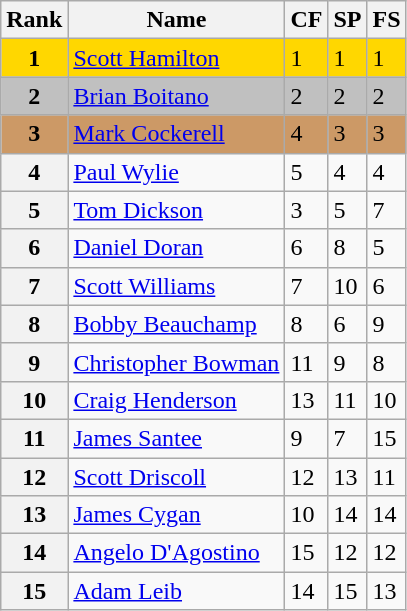<table class="wikitable">
<tr>
<th>Rank</th>
<th>Name</th>
<th>CF</th>
<th>SP</th>
<th>FS</th>
</tr>
<tr bgcolor="gold">
<td align="center"><strong>1</strong></td>
<td><a href='#'>Scott Hamilton</a></td>
<td>1</td>
<td>1</td>
<td>1</td>
</tr>
<tr bgcolor="silver">
<td align="center"><strong>2</strong></td>
<td><a href='#'>Brian Boitano</a></td>
<td>2</td>
<td>2</td>
<td>2</td>
</tr>
<tr bgcolor="cc9966">
<td align="center"><strong>3</strong></td>
<td><a href='#'>Mark Cockerell</a></td>
<td>4</td>
<td>3</td>
<td>3</td>
</tr>
<tr>
<th>4</th>
<td><a href='#'>Paul Wylie</a></td>
<td>5</td>
<td>4</td>
<td>4</td>
</tr>
<tr>
<th>5</th>
<td><a href='#'>Tom Dickson</a></td>
<td>3</td>
<td>5</td>
<td>7</td>
</tr>
<tr>
<th>6</th>
<td><a href='#'>Daniel Doran</a></td>
<td>6</td>
<td>8</td>
<td>5</td>
</tr>
<tr>
<th>7</th>
<td><a href='#'>Scott Williams</a></td>
<td>7</td>
<td>10</td>
<td>6</td>
</tr>
<tr>
<th>8</th>
<td><a href='#'>Bobby Beauchamp</a></td>
<td>8</td>
<td>6</td>
<td>9</td>
</tr>
<tr>
<th>9</th>
<td><a href='#'>Christopher Bowman</a></td>
<td>11</td>
<td>9</td>
<td>8</td>
</tr>
<tr>
<th>10</th>
<td><a href='#'>Craig Henderson</a></td>
<td>13</td>
<td>11</td>
<td>10</td>
</tr>
<tr>
<th>11</th>
<td><a href='#'>James Santee</a></td>
<td>9</td>
<td>7</td>
<td>15</td>
</tr>
<tr>
<th>12</th>
<td><a href='#'>Scott Driscoll</a></td>
<td>12</td>
<td>13</td>
<td>11</td>
</tr>
<tr>
<th>13</th>
<td><a href='#'>James Cygan</a></td>
<td>10</td>
<td>14</td>
<td>14</td>
</tr>
<tr>
<th>14</th>
<td><a href='#'>Angelo D'Agostino</a></td>
<td>15</td>
<td>12</td>
<td>12</td>
</tr>
<tr>
<th>15</th>
<td><a href='#'>Adam Leib</a></td>
<td>14</td>
<td>15</td>
<td>13</td>
</tr>
</table>
